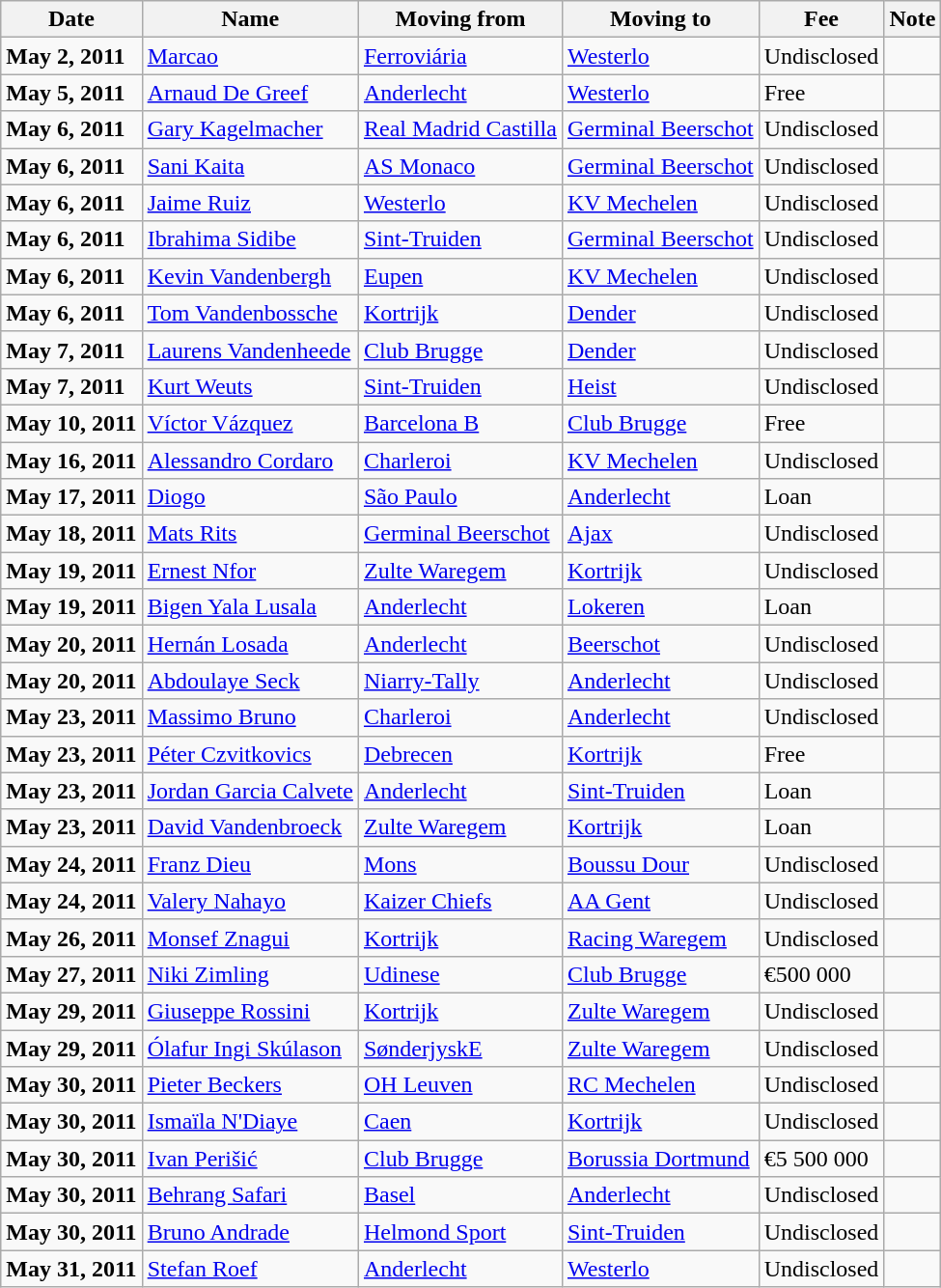<table class="wikitable sortable">
<tr>
<th>Date</th>
<th>Name</th>
<th>Moving from</th>
<th>Moving to</th>
<th>Fee</th>
<th>Note</th>
</tr>
<tr>
<td><strong>May 2, 2011</strong></td>
<td> <a href='#'>Marcao</a></td>
<td> <a href='#'>Ferroviária</a></td>
<td> <a href='#'>Westerlo</a></td>
<td>Undisclosed </td>
<td></td>
</tr>
<tr>
<td><strong>May 5, 2011</strong></td>
<td> <a href='#'>Arnaud De Greef</a></td>
<td> <a href='#'>Anderlecht</a></td>
<td> <a href='#'>Westerlo</a></td>
<td>Free </td>
<td></td>
</tr>
<tr>
<td><strong>May 6, 2011</strong></td>
<td> <a href='#'>Gary Kagelmacher</a></td>
<td> <a href='#'>Real Madrid Castilla</a></td>
<td> <a href='#'>Germinal Beerschot</a></td>
<td>Undisclosed </td>
<td align=center></td>
</tr>
<tr>
<td><strong>May 6, 2011</strong></td>
<td> <a href='#'>Sani Kaita</a></td>
<td> <a href='#'>AS Monaco</a></td>
<td> <a href='#'>Germinal Beerschot</a></td>
<td>Undisclosed </td>
<td align=center></td>
</tr>
<tr>
<td><strong>May 6, 2011</strong></td>
<td> <a href='#'>Jaime Ruiz</a></td>
<td> <a href='#'>Westerlo</a></td>
<td> <a href='#'>KV Mechelen</a></td>
<td>Undisclosed </td>
<td></td>
</tr>
<tr>
<td><strong>May 6, 2011</strong></td>
<td> <a href='#'>Ibrahima Sidibe</a></td>
<td> <a href='#'>Sint-Truiden</a></td>
<td> <a href='#'>Germinal Beerschot</a></td>
<td>Undisclosed </td>
<td></td>
</tr>
<tr>
<td><strong>May 6, 2011</strong></td>
<td> <a href='#'>Kevin Vandenbergh</a></td>
<td> <a href='#'>Eupen</a></td>
<td> <a href='#'>KV Mechelen</a></td>
<td>Undisclosed </td>
<td></td>
</tr>
<tr>
<td><strong>May 6, 2011</strong></td>
<td> <a href='#'>Tom Vandenbossche</a></td>
<td> <a href='#'>Kortrijk</a></td>
<td> <a href='#'>Dender</a></td>
<td>Undisclosed </td>
<td></td>
</tr>
<tr>
<td><strong>May 7, 2011</strong></td>
<td> <a href='#'>Laurens Vandenheede</a></td>
<td> <a href='#'>Club Brugge</a></td>
<td> <a href='#'>Dender</a></td>
<td>Undisclosed </td>
<td></td>
</tr>
<tr>
<td><strong>May 7, 2011</strong></td>
<td> <a href='#'>Kurt Weuts</a></td>
<td> <a href='#'>Sint-Truiden</a></td>
<td> <a href='#'>Heist</a></td>
<td>Undisclosed </td>
<td></td>
</tr>
<tr>
<td><strong>May 10, 2011</strong></td>
<td> <a href='#'>Víctor Vázquez</a></td>
<td> <a href='#'>Barcelona B</a></td>
<td> <a href='#'>Club Brugge</a></td>
<td>Free </td>
<td></td>
</tr>
<tr>
<td><strong>May 16, 2011</strong></td>
<td> <a href='#'>Alessandro Cordaro</a></td>
<td> <a href='#'>Charleroi</a></td>
<td> <a href='#'>KV Mechelen</a></td>
<td>Undisclosed </td>
<td></td>
</tr>
<tr>
<td><strong>May 17, 2011</strong></td>
<td> <a href='#'>Diogo</a></td>
<td> <a href='#'>São Paulo</a></td>
<td> <a href='#'>Anderlecht</a></td>
<td>Loan </td>
<td></td>
</tr>
<tr>
<td><strong>May 18, 2011</strong></td>
<td> <a href='#'>Mats Rits</a></td>
<td> <a href='#'>Germinal Beerschot</a></td>
<td> <a href='#'>Ajax</a></td>
<td>Undisclosed </td>
<td></td>
</tr>
<tr>
<td><strong>May 19, 2011</strong></td>
<td> <a href='#'>Ernest Nfor</a></td>
<td> <a href='#'>Zulte Waregem</a></td>
<td> <a href='#'>Kortrijk</a></td>
<td>Undisclosed </td>
<td></td>
</tr>
<tr>
<td><strong>May 19, 2011</strong></td>
<td> <a href='#'>Bigen Yala Lusala</a></td>
<td> <a href='#'>Anderlecht</a></td>
<td> <a href='#'>Lokeren</a></td>
<td>Loan </td>
<td></td>
</tr>
<tr>
<td><strong>May 20, 2011</strong></td>
<td> <a href='#'>Hernán Losada</a></td>
<td> <a href='#'>Anderlecht</a></td>
<td> <a href='#'>Beerschot</a></td>
<td>Undisclosed </td>
<td></td>
</tr>
<tr>
<td><strong>May 20, 2011</strong></td>
<td> <a href='#'>Abdoulaye Seck</a></td>
<td> <a href='#'>Niarry-Tally</a></td>
<td> <a href='#'>Anderlecht</a></td>
<td>Undisclosed </td>
<td align=center></td>
</tr>
<tr>
<td><strong>May 23, 2011</strong></td>
<td> <a href='#'>Massimo Bruno</a></td>
<td> <a href='#'>Charleroi</a></td>
<td> <a href='#'>Anderlecht</a></td>
<td>Undisclosed </td>
<td></td>
</tr>
<tr>
<td><strong>May 23, 2011</strong></td>
<td> <a href='#'>Péter Czvitkovics</a></td>
<td> <a href='#'>Debrecen</a></td>
<td> <a href='#'>Kortrijk</a></td>
<td>Free </td>
<td></td>
</tr>
<tr>
<td><strong>May 23, 2011</strong></td>
<td> <a href='#'>Jordan Garcia Calvete</a></td>
<td> <a href='#'>Anderlecht</a></td>
<td> <a href='#'>Sint-Truiden</a></td>
<td>Loan </td>
<td></td>
</tr>
<tr>
<td><strong>May 23, 2011</strong></td>
<td> <a href='#'>David Vandenbroeck</a></td>
<td> <a href='#'>Zulte Waregem</a></td>
<td> <a href='#'>Kortrijk</a></td>
<td>Loan </td>
<td></td>
</tr>
<tr>
<td><strong>May 24, 2011</strong></td>
<td> <a href='#'>Franz Dieu</a></td>
<td> <a href='#'>Mons</a></td>
<td> <a href='#'>Boussu Dour</a></td>
<td>Undisclosed </td>
<td></td>
</tr>
<tr>
<td><strong>May 24, 2011</strong></td>
<td> <a href='#'>Valery Nahayo</a></td>
<td> <a href='#'>Kaizer Chiefs</a></td>
<td> <a href='#'>AA Gent</a></td>
<td>Undisclosed </td>
<td></td>
</tr>
<tr>
<td><strong>May 26, 2011</strong></td>
<td> <a href='#'>Monsef Znagui</a></td>
<td> <a href='#'>Kortrijk</a></td>
<td> <a href='#'>Racing Waregem</a></td>
<td>Undisclosed </td>
<td></td>
</tr>
<tr>
<td><strong>May 27, 2011</strong></td>
<td> <a href='#'>Niki Zimling</a></td>
<td> <a href='#'>Udinese</a></td>
<td> <a href='#'>Club Brugge</a></td>
<td>€500 000 </td>
<td align=center></td>
</tr>
<tr>
<td><strong>May 29, 2011</strong></td>
<td> <a href='#'>Giuseppe Rossini</a></td>
<td> <a href='#'>Kortrijk</a></td>
<td> <a href='#'>Zulte Waregem</a></td>
<td>Undisclosed </td>
<td></td>
</tr>
<tr>
<td><strong>May 29, 2011</strong></td>
<td> <a href='#'>Ólafur Ingi Skúlason</a></td>
<td> <a href='#'>SønderjyskE</a></td>
<td> <a href='#'>Zulte Waregem</a></td>
<td>Undisclosed </td>
<td></td>
</tr>
<tr>
<td><strong>May 30, 2011</strong></td>
<td> <a href='#'>Pieter Beckers</a></td>
<td> <a href='#'>OH Leuven</a></td>
<td> <a href='#'>RC Mechelen</a></td>
<td>Undisclosed </td>
<td></td>
</tr>
<tr>
<td><strong>May 30, 2011</strong></td>
<td> <a href='#'>Ismaïla N'Diaye</a></td>
<td> <a href='#'>Caen</a></td>
<td> <a href='#'>Kortrijk</a></td>
<td>Undisclosed </td>
<td></td>
</tr>
<tr>
<td><strong>May 30, 2011</strong></td>
<td> <a href='#'>Ivan Perišić</a></td>
<td> <a href='#'>Club Brugge</a></td>
<td> <a href='#'>Borussia Dortmund</a></td>
<td>€5 500 000 </td>
<td></td>
</tr>
<tr>
<td><strong>May 30, 2011</strong></td>
<td> <a href='#'>Behrang Safari</a></td>
<td> <a href='#'>Basel</a></td>
<td> <a href='#'>Anderlecht</a></td>
<td>Undisclosed </td>
<td></td>
</tr>
<tr>
<td><strong>May 30, 2011</strong></td>
<td> <a href='#'>Bruno Andrade</a></td>
<td> <a href='#'>Helmond Sport</a></td>
<td> <a href='#'>Sint-Truiden</a></td>
<td>Undisclosed </td>
<td></td>
</tr>
<tr>
<td><strong>May 31, 2011</strong></td>
<td> <a href='#'>Stefan Roef</a></td>
<td> <a href='#'>Anderlecht</a></td>
<td> <a href='#'>Westerlo</a></td>
<td>Undisclosed </td>
<td></td>
</tr>
</table>
